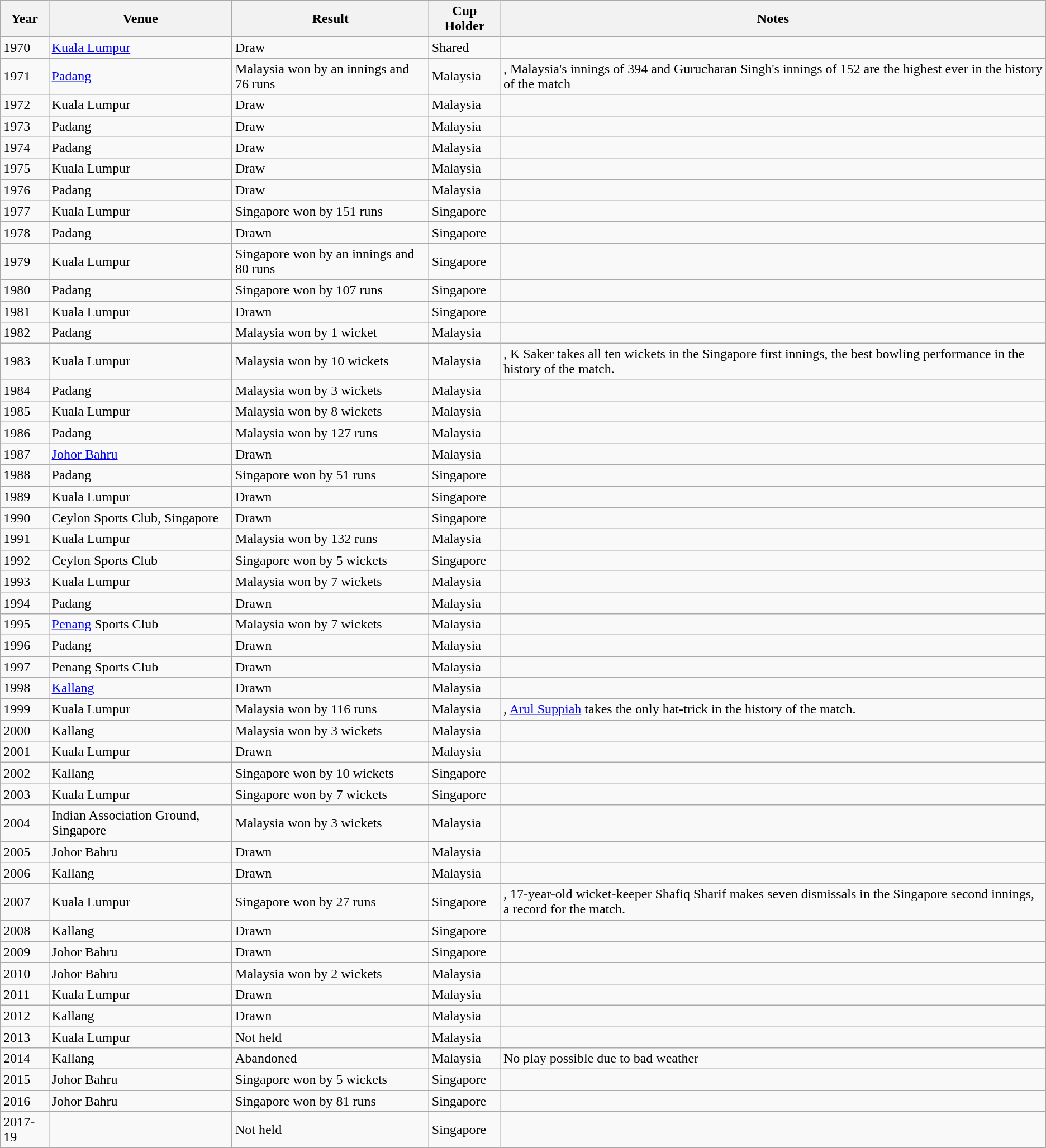<table class="wikitable">
<tr>
<th>Year</th>
<th>Venue</th>
<th>Result</th>
<th>Cup Holder</th>
<th>Notes</th>
</tr>
<tr>
<td>1970</td>
<td><a href='#'>Kuala Lumpur</a></td>
<td>Draw</td>
<td>Shared</td>
<td></td>
</tr>
<tr>
<td>1971</td>
<td><a href='#'>Padang</a></td>
<td>Malaysia won by an innings and 76 runs</td>
<td>Malaysia</td>
<td>, Malaysia's innings of 394 and Gurucharan Singh's innings of 152 are the highest ever in the history of the match</td>
</tr>
<tr>
<td>1972</td>
<td>Kuala Lumpur</td>
<td>Draw</td>
<td>Malaysia</td>
<td></td>
</tr>
<tr>
<td>1973</td>
<td>Padang</td>
<td>Draw</td>
<td>Malaysia</td>
<td></td>
</tr>
<tr>
<td>1974</td>
<td>Padang</td>
<td>Draw</td>
<td>Malaysia</td>
<td></td>
</tr>
<tr>
<td>1975</td>
<td>Kuala Lumpur</td>
<td>Draw</td>
<td>Malaysia</td>
<td></td>
</tr>
<tr>
<td>1976</td>
<td>Padang</td>
<td>Draw</td>
<td>Malaysia</td>
<td></td>
</tr>
<tr>
<td>1977</td>
<td>Kuala Lumpur</td>
<td>Singapore won by 151 runs</td>
<td>Singapore</td>
<td></td>
</tr>
<tr>
<td>1978</td>
<td>Padang</td>
<td>Drawn</td>
<td>Singapore</td>
<td></td>
</tr>
<tr>
<td>1979</td>
<td>Kuala Lumpur</td>
<td>Singapore won by an innings and 80 runs</td>
<td>Singapore</td>
<td></td>
</tr>
<tr>
<td>1980</td>
<td>Padang</td>
<td>Singapore won by 107 runs</td>
<td>Singapore</td>
<td></td>
</tr>
<tr>
<td>1981</td>
<td>Kuala Lumpur</td>
<td>Drawn</td>
<td>Singapore</td>
<td></td>
</tr>
<tr>
<td>1982</td>
<td>Padang</td>
<td>Malaysia won by 1 wicket</td>
<td>Malaysia</td>
<td></td>
</tr>
<tr>
<td>1983</td>
<td>Kuala Lumpur</td>
<td>Malaysia won by 10 wickets</td>
<td>Malaysia</td>
<td>, K Saker takes all ten wickets in the Singapore first innings, the best bowling performance in the history of the match.</td>
</tr>
<tr>
<td>1984</td>
<td>Padang</td>
<td>Malaysia won by 3 wickets</td>
<td>Malaysia</td>
<td></td>
</tr>
<tr>
<td>1985</td>
<td>Kuala Lumpur</td>
<td>Malaysia won by 8 wickets</td>
<td>Malaysia</td>
<td></td>
</tr>
<tr>
<td>1986</td>
<td>Padang</td>
<td>Malaysia won by 127 runs</td>
<td>Malaysia</td>
<td></td>
</tr>
<tr>
<td>1987</td>
<td><a href='#'>Johor Bahru</a></td>
<td>Drawn</td>
<td>Malaysia</td>
<td></td>
</tr>
<tr>
<td>1988</td>
<td>Padang</td>
<td>Singapore won by 51 runs</td>
<td>Singapore</td>
<td></td>
</tr>
<tr>
<td>1989</td>
<td>Kuala Lumpur</td>
<td>Drawn</td>
<td>Singapore</td>
<td></td>
</tr>
<tr>
<td>1990</td>
<td>Ceylon Sports Club, Singapore</td>
<td>Drawn</td>
<td>Singapore</td>
<td></td>
</tr>
<tr>
<td>1991</td>
<td>Kuala Lumpur</td>
<td>Malaysia won by 132 runs</td>
<td>Malaysia</td>
<td></td>
</tr>
<tr>
<td>1992</td>
<td>Ceylon Sports Club</td>
<td>Singapore won by 5 wickets</td>
<td>Singapore</td>
<td></td>
</tr>
<tr>
<td>1993</td>
<td>Kuala Lumpur</td>
<td>Malaysia won by 7 wickets</td>
<td>Malaysia</td>
<td></td>
</tr>
<tr>
<td>1994</td>
<td>Padang</td>
<td>Drawn</td>
<td>Malaysia</td>
<td></td>
</tr>
<tr>
<td>1995</td>
<td><a href='#'>Penang</a> Sports Club</td>
<td>Malaysia won by 7 wickets</td>
<td>Malaysia</td>
<td></td>
</tr>
<tr>
<td>1996</td>
<td>Padang</td>
<td>Drawn</td>
<td>Malaysia</td>
<td></td>
</tr>
<tr>
<td>1997</td>
<td>Penang Sports Club</td>
<td>Drawn</td>
<td>Malaysia</td>
<td></td>
</tr>
<tr>
<td>1998</td>
<td><a href='#'>Kallang</a></td>
<td>Drawn</td>
<td>Malaysia</td>
<td></td>
</tr>
<tr>
<td>1999</td>
<td>Kuala Lumpur</td>
<td>Malaysia won by 116 runs</td>
<td>Malaysia</td>
<td>, <a href='#'>Arul Suppiah</a> takes the only hat-trick in the history of the match.</td>
</tr>
<tr>
<td>2000</td>
<td>Kallang</td>
<td>Malaysia won by 3 wickets</td>
<td>Malaysia</td>
<td></td>
</tr>
<tr>
<td>2001</td>
<td>Kuala Lumpur</td>
<td>Drawn</td>
<td>Malaysia</td>
<td></td>
</tr>
<tr>
<td>2002</td>
<td>Kallang</td>
<td>Singapore won by 10 wickets</td>
<td>Singapore</td>
<td></td>
</tr>
<tr>
<td>2003</td>
<td>Kuala Lumpur</td>
<td>Singapore won by 7 wickets</td>
<td>Singapore</td>
<td></td>
</tr>
<tr>
<td>2004</td>
<td>Indian Association Ground, Singapore</td>
<td>Malaysia won by 3 wickets</td>
<td>Malaysia</td>
<td></td>
</tr>
<tr>
<td>2005</td>
<td>Johor Bahru</td>
<td>Drawn</td>
<td>Malaysia</td>
<td></td>
</tr>
<tr>
<td>2006</td>
<td>Kallang</td>
<td>Drawn</td>
<td>Malaysia</td>
<td></td>
</tr>
<tr>
<td>2007</td>
<td>Kuala Lumpur</td>
<td>Singapore won by 27 runs</td>
<td>Singapore</td>
<td>, 17-year-old wicket-keeper Shafiq Sharif makes seven dismissals in the Singapore second innings, a record for the match.</td>
</tr>
<tr>
<td>2008</td>
<td>Kallang</td>
<td>Drawn</td>
<td>Singapore</td>
<td></td>
</tr>
<tr>
<td>2009</td>
<td>Johor Bahru</td>
<td>Drawn</td>
<td>Singapore</td>
<td></td>
</tr>
<tr>
<td>2010</td>
<td>Johor Bahru</td>
<td>Malaysia won by 2 wickets</td>
<td>Malaysia</td>
<td></td>
</tr>
<tr>
<td>2011</td>
<td>Kuala Lumpur</td>
<td>Drawn</td>
<td>Malaysia</td>
<td></td>
</tr>
<tr>
<td>2012</td>
<td>Kallang</td>
<td>Drawn</td>
<td>Malaysia</td>
<td></td>
</tr>
<tr>
<td>2013</td>
<td>Kuala Lumpur</td>
<td>Not held</td>
<td>Malaysia</td>
<td></td>
</tr>
<tr>
<td>2014</td>
<td>Kallang</td>
<td>Abandoned</td>
<td>Malaysia</td>
<td> No play possible due to bad weather</td>
</tr>
<tr>
<td>2015</td>
<td>Johor Bahru</td>
<td>Singapore won by 5 wickets</td>
<td>Singapore</td>
<td></td>
</tr>
<tr>
<td>2016</td>
<td>Johor Bahru</td>
<td>Singapore won by 81 runs</td>
<td>Singapore</td>
<td></td>
</tr>
<tr>
<td>2017-19</td>
<td></td>
<td>Not held</td>
<td>Singapore</td>
<td></td>
</tr>
</table>
